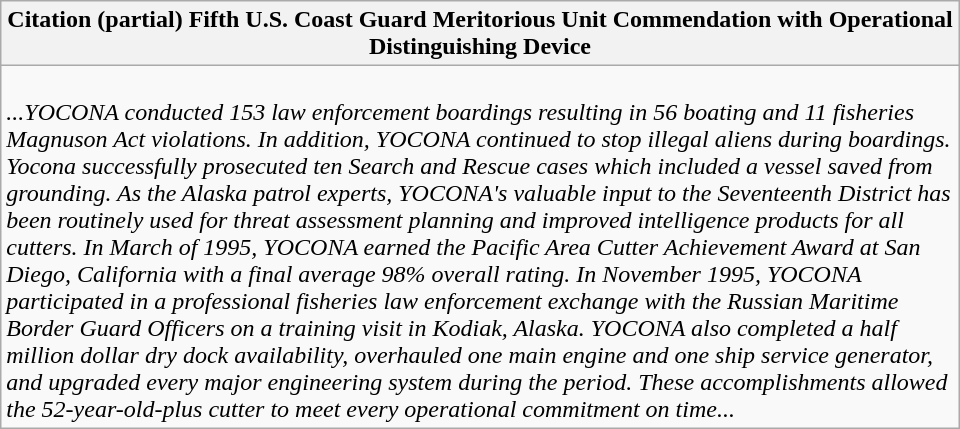<table class="wikitable" style="width: 40em; margin: auto;">
<tr>
<th colspan=2 style="text-align: center;">Citation (partial) Fifth U.S. Coast Guard Meritorious Unit Commendation with Operational Distinguishing Device</th>
</tr>
<tr>
<td><br><em>...YOCONA conducted 153 law enforcement boardings resulting in 56 boating and 11 fisheries Magnuson Act violations. In addition, YOCONA continued to stop illegal aliens during boardings. Yocona successfully prosecuted ten Search and Rescue cases which included a vessel saved from grounding. As the Alaska patrol experts, YOCONA's valuable input to the Seventeenth District has been routinely used for threat assessment planning and improved intelligence products for all cutters. In March of 1995, YOCONA earned the Pacific Area Cutter Achievement Award at San Diego, California with a final average 98% overall rating. In November 1995, YOCONA participated in a professional fisheries law enforcement exchange with the Russian Maritime Border Guard Officers on a training visit in Kodiak, Alaska. YOCONA also completed a half million dollar dry dock availability, overhauled one main engine and one ship service generator, and upgraded every major engineering system during the period. These accomplishments allowed the 52-year-old-plus cutter to meet every operational commitment on time...</em></td>
</tr>
</table>
